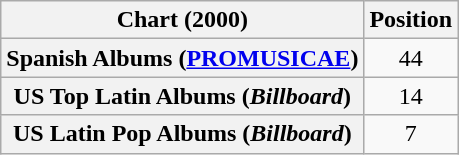<table class="wikitable plainrowheaders sortable" style="text-align:center;">
<tr>
<th scope="col">Chart (2000)</th>
<th scope="col">Position</th>
</tr>
<tr>
<th scope="row">Spanish Albums (<a href='#'>PROMUSICAE</a>)</th>
<td style="text-align:center;">44</td>
</tr>
<tr>
<th scope="row">US Top Latin Albums (<em>Billboard</em>)</th>
<td style="text-align:center;">14</td>
</tr>
<tr>
<th scope="row">US Latin Pop Albums (<em>Billboard</em>)</th>
<td style="text-align:center;">7</td>
</tr>
</table>
